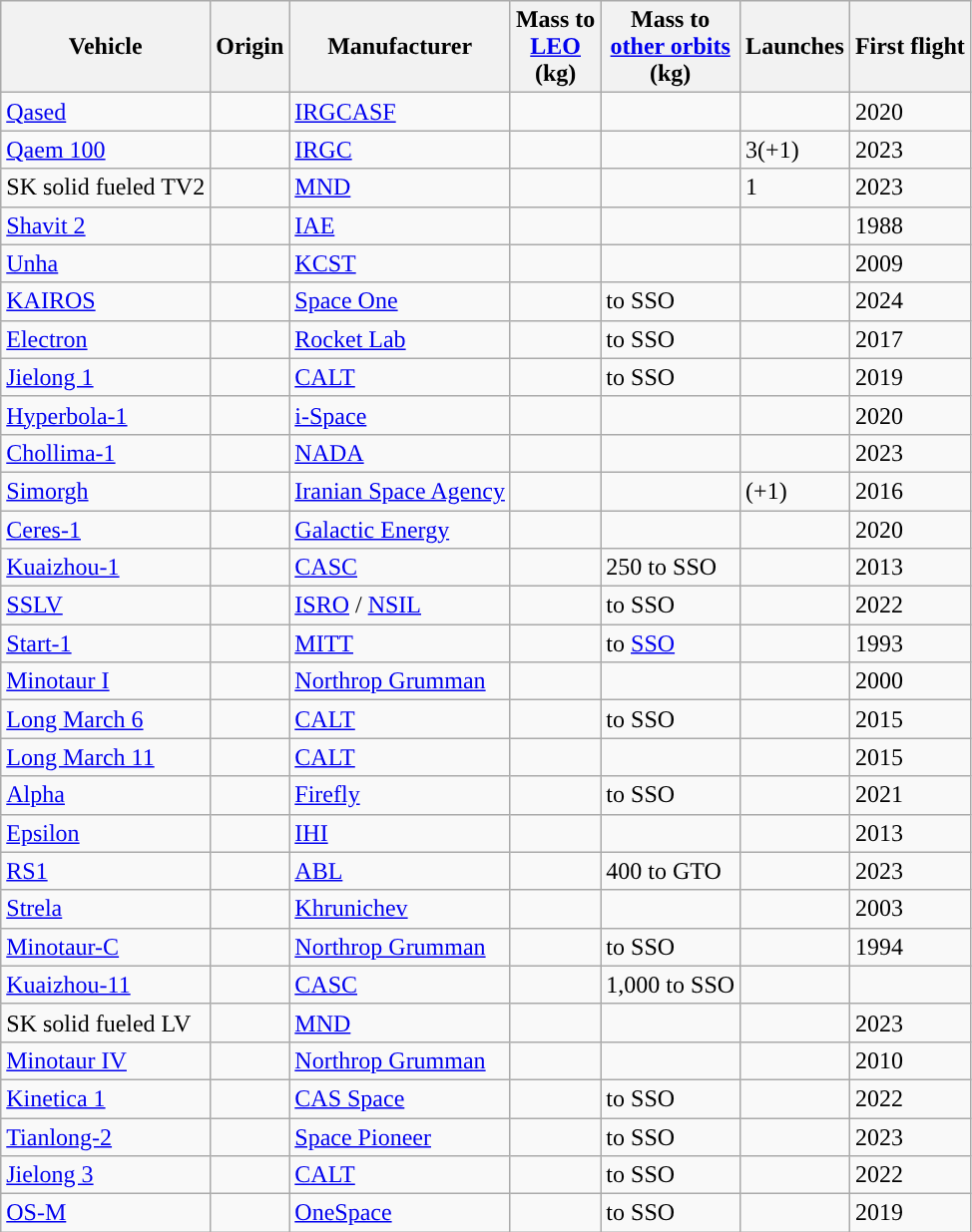<table class="wikitable sortable sticky-header sort-under">
<tr>
<th>Vehicle</th>
<th>Origin</th>
<th>Manufacturer</th>
<th>Mass to<br><a href='#'>LEO</a><br>(kg)</th>
<th>Mass to<br><a href='#'>other orbits</a><br>(kg)</th>
<th>Launches</th>
<th>First flight</th>
</tr>
<tr>
<td><a href='#'>Qased</a></td>
<td></td>
<td><a href='#'>IRGCASF</a></td>
<td></td>
<td></td>
<td></td>
<td>2020</td>
</tr>
<tr>
<td><a href='#'>Qaem 100</a></td>
<td></td>
<td><a href='#'>IRGC</a></td>
<td></td>
<td></td>
<td>3(+1)</td>
<td>2023</td>
</tr>
<tr>
<td>SK solid fueled TV2</td>
<td></td>
<td><a href='#'>MND</a></td>
<td></td>
<td></td>
<td>1</td>
<td>2023</td>
</tr>
<tr>
<td><a href='#'>Shavit 2</a></td>
<td></td>
<td><a href='#'>IAE</a></td>
<td></td>
<td></td>
<td></td>
<td>1988</td>
</tr>
<tr>
<td><a href='#'>Unha</a></td>
<td></td>
<td><a href='#'>KCST</a></td>
<td></td>
<td></td>
<td></td>
<td>2009</td>
</tr>
<tr>
<td><a href='#'>KAIROS</a></td>
<td></td>
<td><a href='#'>Space One</a></td>
<td></td>
<td> to SSO</td>
<td></td>
<td>2024</td>
</tr>
<tr>
<td><a href='#'>Electron</a></td>
<td><br></td>
<td><a href='#'>Rocket Lab</a></td>
<td></td>
<td> to SSO</td>
<td></td>
<td>2017</td>
</tr>
<tr>
<td><a href='#'>Jielong 1</a></td>
<td></td>
<td><a href='#'>CALT</a></td>
<td></td>
<td> to SSO</td>
<td></td>
<td>2019</td>
</tr>
<tr>
<td><a href='#'>Hyperbola-1</a></td>
<td></td>
<td><a href='#'>i-Space</a></td>
<td></td>
<td></td>
<td></td>
<td>2020</td>
</tr>
<tr>
<td><a href='#'>Chollima-1</a></td>
<td></td>
<td><a href='#'>NADA</a></td>
<td></td>
<td></td>
<td></td>
<td>2023</td>
</tr>
<tr>
<td><a href='#'>Simorgh</a></td>
<td></td>
<td><a href='#'>Iranian Space Agency</a></td>
<td></td>
<td></td>
<td>(+1)</td>
<td>2016</td>
</tr>
<tr>
<td><a href='#'>Ceres-1</a></td>
<td></td>
<td><a href='#'>Galactic Energy</a></td>
<td></td>
<td></td>
<td></td>
<td>2020</td>
</tr>
<tr>
<td><a href='#'>Kuaizhou-1</a></td>
<td></td>
<td><a href='#'>CASC</a></td>
<td></td>
<td>250 to SSO</td>
<td></td>
<td>2013</td>
</tr>
<tr>
<td><a href='#'>SSLV</a></td>
<td></td>
<td><a href='#'>ISRO</a> / <a href='#'>NSIL</a></td>
<td></td>
<td> to SSO</td>
<td></td>
<td>2022</td>
</tr>
<tr>
<td><a href='#'>Start-1</a></td>
<td></td>
<td><a href='#'>MITT</a></td>
<td></td>
<td> to <a href='#'>SSO</a></td>
<td></td>
<td>1993</td>
</tr>
<tr>
<td><a href='#'>Minotaur I</a></td>
<td></td>
<td><a href='#'>Northrop Grumman</a></td>
<td></td>
<td></td>
<td></td>
<td>2000</td>
</tr>
<tr>
<td><a href='#'>Long March 6</a></td>
<td></td>
<td><a href='#'>CALT</a></td>
<td></td>
<td> to SSO</td>
<td></td>
<td>2015</td>
</tr>
<tr>
<td><a href='#'>Long March 11</a></td>
<td></td>
<td><a href='#'>CALT</a></td>
<td></td>
<td></td>
<td></td>
<td>2015</td>
</tr>
<tr>
<td><a href='#'>Alpha</a></td>
<td></td>
<td><a href='#'>Firefly</a></td>
<td></td>
<td> to SSO</td>
<td></td>
<td>2021</td>
</tr>
<tr style="style=">
<td><a href='#'>Epsilon</a></td>
<td></td>
<td><a href='#'>IHI</a></td>
<td></td>
<td></td>
<td></td>
<td>2013</td>
</tr>
<tr>
<td><a href='#'>RS1</a></td>
<td></td>
<td><a href='#'>ABL</a></td>
<td></td>
<td>400 to GTO</td>
<td></td>
<td>2023</td>
</tr>
<tr>
<td><a href='#'>Strela</a></td>
<td></td>
<td><a href='#'>Khrunichev</a></td>
<td></td>
<td></td>
<td></td>
<td>2003</td>
</tr>
<tr>
<td><a href='#'>Minotaur-C</a></td>
<td></td>
<td><a href='#'>Northrop Grumman</a></td>
<td></td>
<td> to SSO</td>
<td></td>
<td>1994</td>
</tr>
<tr>
<td><a href='#'>Kuaizhou-11</a></td>
<td></td>
<td><a href='#'>CASC</a></td>
<td></td>
<td>1,000 to SSO</td>
<td></td>
<td></td>
</tr>
<tr>
<td>SK solid fueled LV</td>
<td></td>
<td><a href='#'>MND</a></td>
<td></td>
<td></td>
<td></td>
<td>2023</td>
</tr>
<tr>
<td><a href='#'>Minotaur IV</a></td>
<td></td>
<td><a href='#'>Northrop Grumman</a></td>
<td></td>
<td></td>
<td></td>
<td>2010</td>
</tr>
<tr>
<td><a href='#'>Kinetica 1</a></td>
<td></td>
<td><a href='#'>CAS Space</a></td>
<td></td>
<td> to SSO</td>
<td></td>
<td>2022</td>
</tr>
<tr>
<td><a href='#'>Tianlong-2</a></td>
<td></td>
<td><a href='#'>Space Pioneer</a></td>
<td></td>
<td> to SSO</td>
<td></td>
<td>2023</td>
</tr>
<tr>
<td><a href='#'>Jielong 3</a></td>
<td></td>
<td><a href='#'>CALT</a></td>
<td></td>
<td> to SSO</td>
<td></td>
<td>2022</td>
</tr>
<tr>
<td><a href='#'>OS-M</a></td>
<td></td>
<td><a href='#'>OneSpace</a></td>
<td></td>
<td> to SSO</td>
<td></td>
<td>2019</td>
</tr>
</table>
